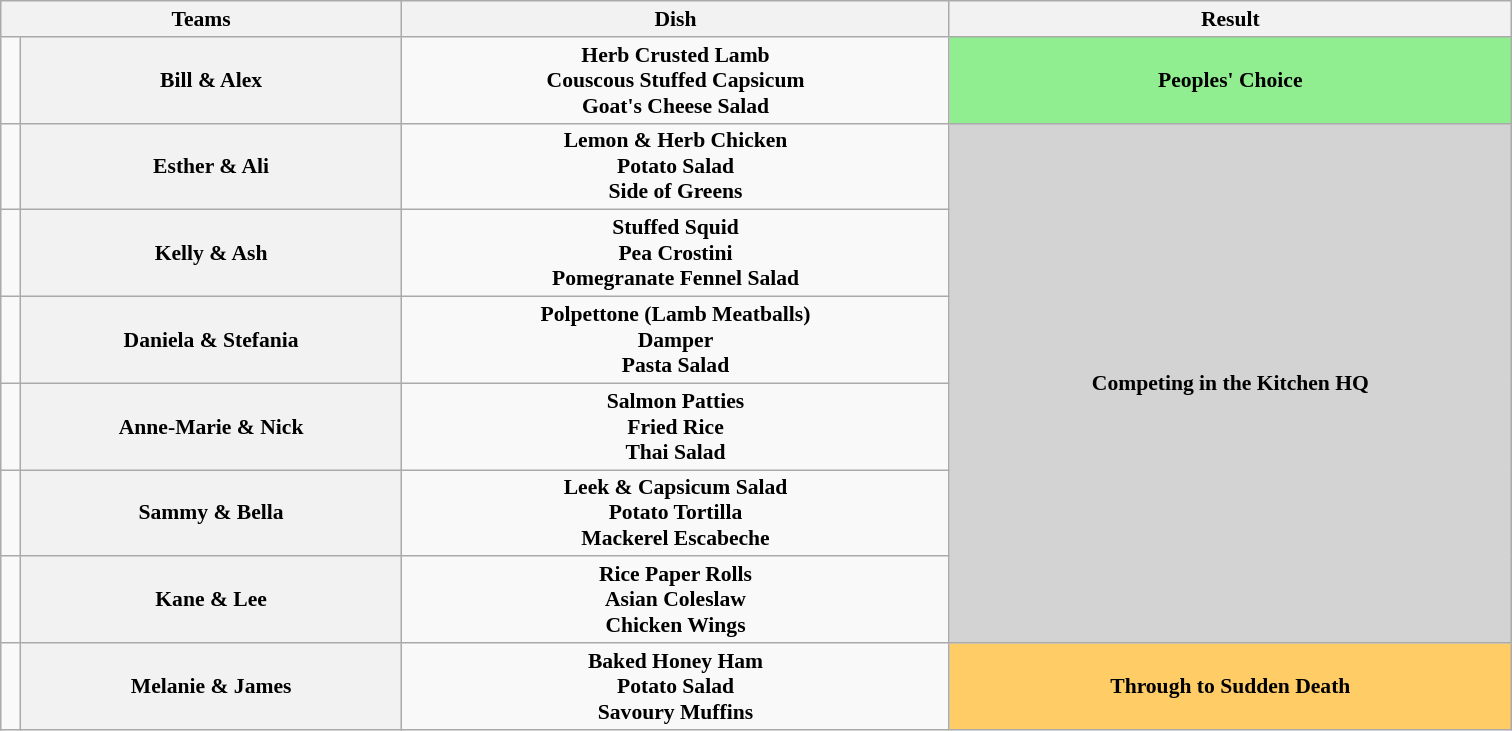<table class="wikitable plainrowheaders" style="text-align:center; font-size:90%; width:70em; margin:1em auto;">
<tr>
<th colspan="2">Teams</th>
<th>Dish</th>
<th>Result</th>
</tr>
<tr>
<td></td>
<th>Bill & Alex</th>
<td><strong>Herb Crusted Lamb <br> Couscous Stuffed Capsicum <br> Goat's Cheese Salad</strong></td>
<td align=centre bgcolor=lightgreen><strong>Peoples' Choice</strong></td>
</tr>
<tr>
<td></td>
<th>Esther & Ali</th>
<td><strong>Lemon & Herb Chicken <br> Potato Salad <br> Side of Greens</strong></td>
<td align=centre bgcolor=lightgray rowspan=6><strong>Competing in the Kitchen HQ</strong></td>
</tr>
<tr>
<td></td>
<th>Kelly & Ash</th>
<td><strong>Stuffed Squid <br> Pea Crostini <br> Pomegranate Fennel Salad</strong></td>
</tr>
<tr>
<td></td>
<th>Daniela & Stefania</th>
<td><strong>Polpettone (Lamb Meatballs) <br> Damper <br> Pasta Salad</strong></td>
</tr>
<tr>
<td></td>
<th>Anne-Marie & Nick</th>
<td><strong>Salmon Patties <br>Fried Rice <br>Thai Salad</strong></td>
</tr>
<tr>
<td></td>
<th>Sammy & Bella</th>
<td><strong>Leek & Capsicum Salad <br> Potato Tortilla <br> Mackerel Escabeche </strong></td>
</tr>
<tr>
<td></td>
<th>Kane & Lee</th>
<td><strong>Rice Paper Rolls <br> Asian Coleslaw <br> Chicken Wings</strong></td>
</tr>
<tr>
<td></td>
<th>Melanie & James</th>
<td><strong>Baked Honey Ham <br> Potato Salad <br> Savoury Muffins </strong></td>
<td align=centre bgcolor=#FFCC66><strong>Through to Sudden Death</strong></td>
</tr>
</table>
